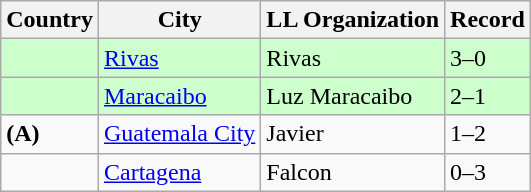<table class="wikitable">
<tr>
<th>Country</th>
<th>City</th>
<th>LL Organization</th>
<th>Record</th>
</tr>
<tr bgcolor=ccffcc>
<td><strong></strong></td>
<td><a href='#'>Rivas</a></td>
<td>Rivas</td>
<td>3–0</td>
</tr>
<tr bgcolor=ccffcc>
<td><strong></strong></td>
<td><a href='#'>Maracaibo</a></td>
<td>Luz Maracaibo</td>
<td>2–1</td>
</tr>
<tr>
<td><strong> (A)</strong></td>
<td><a href='#'>Guatemala City</a></td>
<td>Javier</td>
<td>1–2</td>
</tr>
<tr>
<td><strong></strong></td>
<td><a href='#'>Cartagena</a></td>
<td>Falcon</td>
<td>0–3</td>
</tr>
</table>
